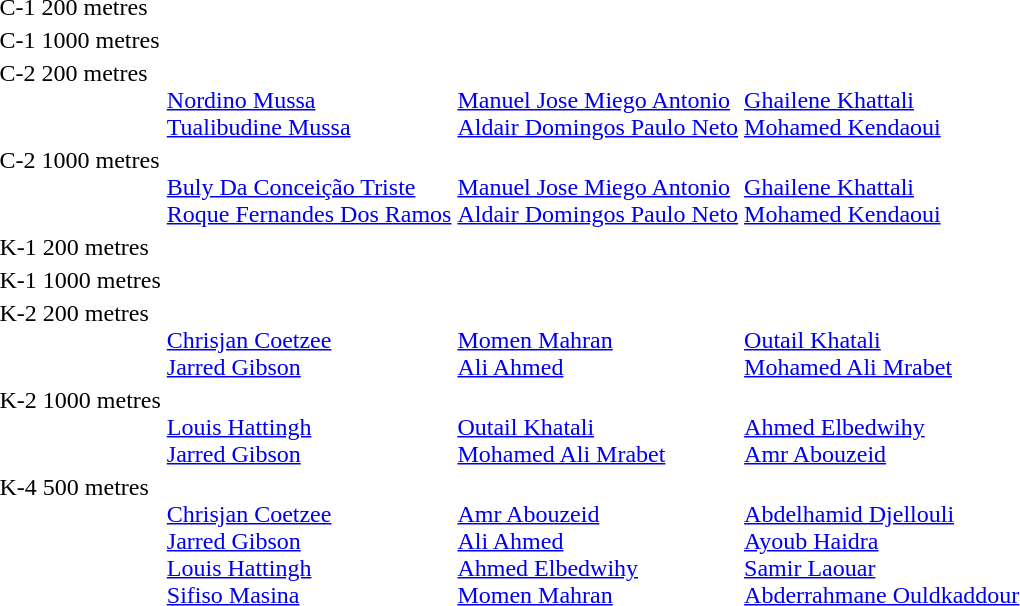<table>
<tr>
<td>C-1 200 metres</td>
<td></td>
<td></td>
<td></td>
</tr>
<tr>
<td>C-1 1000 metres</td>
<td></td>
<td></td>
<td></td>
</tr>
<tr valign="top">
<td>C-2 200 metres</td>
<td><br><a href='#'>Nordino Mussa</a><br><a href='#'>Tualibudine Mussa</a></td>
<td><br><a href='#'>Manuel Jose Miego Antonio</a><br><a href='#'>Aldair Domingos Paulo Neto</a></td>
<td><br><a href='#'>Ghailene Khattali</a><br><a href='#'>Mohamed Kendaoui</a></td>
</tr>
<tr valign="top">
<td>C-2 1000 metres</td>
<td><br><a href='#'>Buly Da Conceição Triste</a><br><a href='#'>Roque Fernandes Dos Ramos</a></td>
<td><br><a href='#'>Manuel Jose Miego Antonio</a><br><a href='#'>Aldair Domingos Paulo Neto</a></td>
<td><br><a href='#'>Ghailene Khattali</a><br><a href='#'>Mohamed Kendaoui</a></td>
</tr>
<tr>
<td>K-1 200 metres</td>
<td></td>
<td></td>
<td></td>
</tr>
<tr>
<td>K-1 1000 metres</td>
<td></td>
<td></td>
<td></td>
</tr>
<tr valign="top">
<td>K-2 200 metres</td>
<td><br><a href='#'>Chrisjan Coetzee</a><br><a href='#'>Jarred Gibson</a></td>
<td><br><a href='#'>Momen Mahran</a><br><a href='#'>Ali Ahmed</a></td>
<td><br><a href='#'>Outail Khatali</a><br><a href='#'>Mohamed Ali Mrabet</a></td>
</tr>
<tr valign="top">
<td>K-2 1000 metres</td>
<td><br><a href='#'>Louis Hattingh</a><br><a href='#'>Jarred Gibson</a></td>
<td><br><a href='#'>Outail Khatali</a><br><a href='#'>Mohamed Ali Mrabet</a></td>
<td><br><a href='#'>Ahmed Elbedwihy</a><br><a href='#'>Amr Abouzeid</a></td>
</tr>
<tr valign="top">
<td>K-4 500 metres</td>
<td><br><a href='#'>Chrisjan Coetzee</a><br><a href='#'>Jarred Gibson</a><br><a href='#'>Louis Hattingh</a><br><a href='#'>Sifiso Masina</a></td>
<td><br><a href='#'>Amr Abouzeid</a><br><a href='#'>Ali Ahmed</a><br><a href='#'>Ahmed Elbedwihy</a><br><a href='#'>Momen Mahran</a></td>
<td><br><a href='#'>Abdelhamid Djellouli</a><br><a href='#'>Ayoub Haidra</a><br><a href='#'>Samir Laouar</a><br><a href='#'>Abderrahmane Ouldkaddour</a></td>
</tr>
</table>
